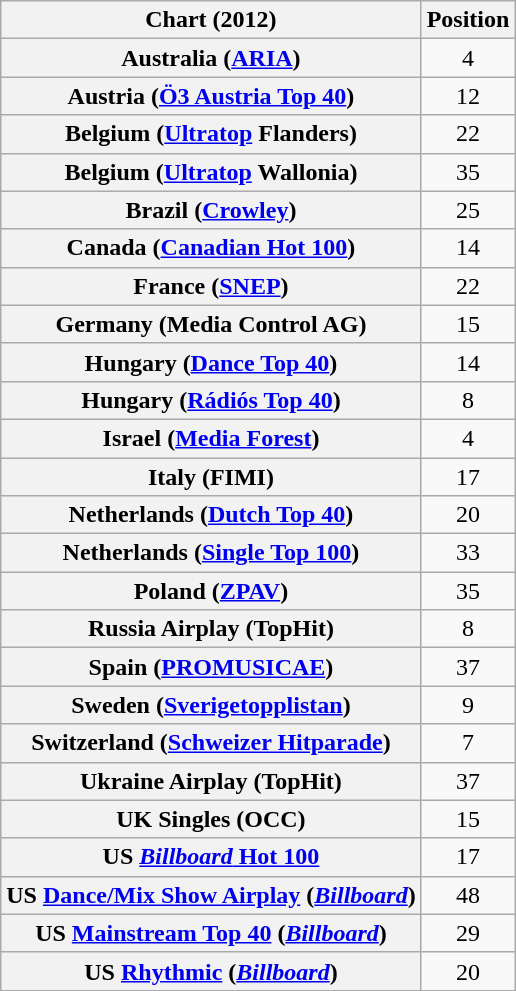<table class="wikitable plainrowheaders sortable">
<tr>
<th scope="col">Chart (2012)</th>
<th scope="col">Position</th>
</tr>
<tr>
<th scope="row">Australia (<a href='#'>ARIA</a>)</th>
<td style="text-align:center;">4</td>
</tr>
<tr>
<th scope="row">Austria (<a href='#'>Ö3 Austria Top 40</a>)</th>
<td style="text-align:center;">12</td>
</tr>
<tr>
<th scope="row">Belgium (<a href='#'>Ultratop</a> Flanders)</th>
<td style="text-align:center;">22</td>
</tr>
<tr>
<th scope="row">Belgium (<a href='#'>Ultratop</a> Wallonia)</th>
<td style="text-align:center;">35</td>
</tr>
<tr>
<th scope="row">Brazil (<a href='#'>Crowley</a>)</th>
<td style="text-align:center;">25</td>
</tr>
<tr>
<th scope="row">Canada (<a href='#'>Canadian Hot 100</a>)</th>
<td style="text-align:center;">14</td>
</tr>
<tr>
<th scope="row">France (<a href='#'>SNEP</a>)</th>
<td style="text-align:center;">22</td>
</tr>
<tr>
<th scope="row">Germany (Media Control AG)</th>
<td style="text-align:center;">15</td>
</tr>
<tr>
<th scope="row">Hungary (<a href='#'>Dance Top 40</a>)</th>
<td style="text-align:center;">14</td>
</tr>
<tr>
<th scope="row">Hungary (<a href='#'>Rádiós Top 40</a>)</th>
<td style="text-align:center;">8</td>
</tr>
<tr>
<th scope="row">Israel (<a href='#'>Media Forest</a>)</th>
<td style="text-align:center;">4</td>
</tr>
<tr>
<th scope="row">Italy (FIMI)</th>
<td style="text-align:center;">17</td>
</tr>
<tr>
<th scope="row">Netherlands (<a href='#'>Dutch Top 40</a>)</th>
<td style="text-align:center;">20</td>
</tr>
<tr>
<th scope="row">Netherlands (<a href='#'>Single Top 100</a>)</th>
<td style="text-align:center;">33</td>
</tr>
<tr>
<th scope="row">Poland (<a href='#'>ZPAV</a>)</th>
<td style="text-align:center;">35</td>
</tr>
<tr>
<th scope="row">Russia Airplay (TopHit)</th>
<td style="text-align:center;">8</td>
</tr>
<tr>
<th scope="row">Spain (<a href='#'>PROMUSICAE</a>)</th>
<td style="text-align:center;">37</td>
</tr>
<tr>
<th scope="row">Sweden (<a href='#'>Sverigetopplistan</a>)</th>
<td style="text-align:center;">9</td>
</tr>
<tr>
<th scope="row">Switzerland (<a href='#'>Schweizer Hitparade</a>)</th>
<td style="text-align:center;">7</td>
</tr>
<tr>
<th scope="row">Ukraine Airplay (TopHit)</th>
<td style="text-align:center;">37</td>
</tr>
<tr>
<th scope="row">UK Singles (OCC)</th>
<td style="text-align:center;">15</td>
</tr>
<tr>
<th scope="row">US <a href='#'><em>Billboard</em> Hot 100</a></th>
<td style="text-align:center;">17</td>
</tr>
<tr>
<th scope="row">US <a href='#'>Dance/Mix Show Airplay</a> (<em><a href='#'>Billboard</a></em>)</th>
<td style="text-align:center;">48</td>
</tr>
<tr>
<th scope="row">US <a href='#'>Mainstream Top 40</a> (<em><a href='#'>Billboard</a></em>)</th>
<td style="text-align:center;">29</td>
</tr>
<tr>
<th scope="row">US <a href='#'>Rhythmic</a> (<em><a href='#'>Billboard</a></em>)</th>
<td style="text-align:center;">20</td>
</tr>
</table>
